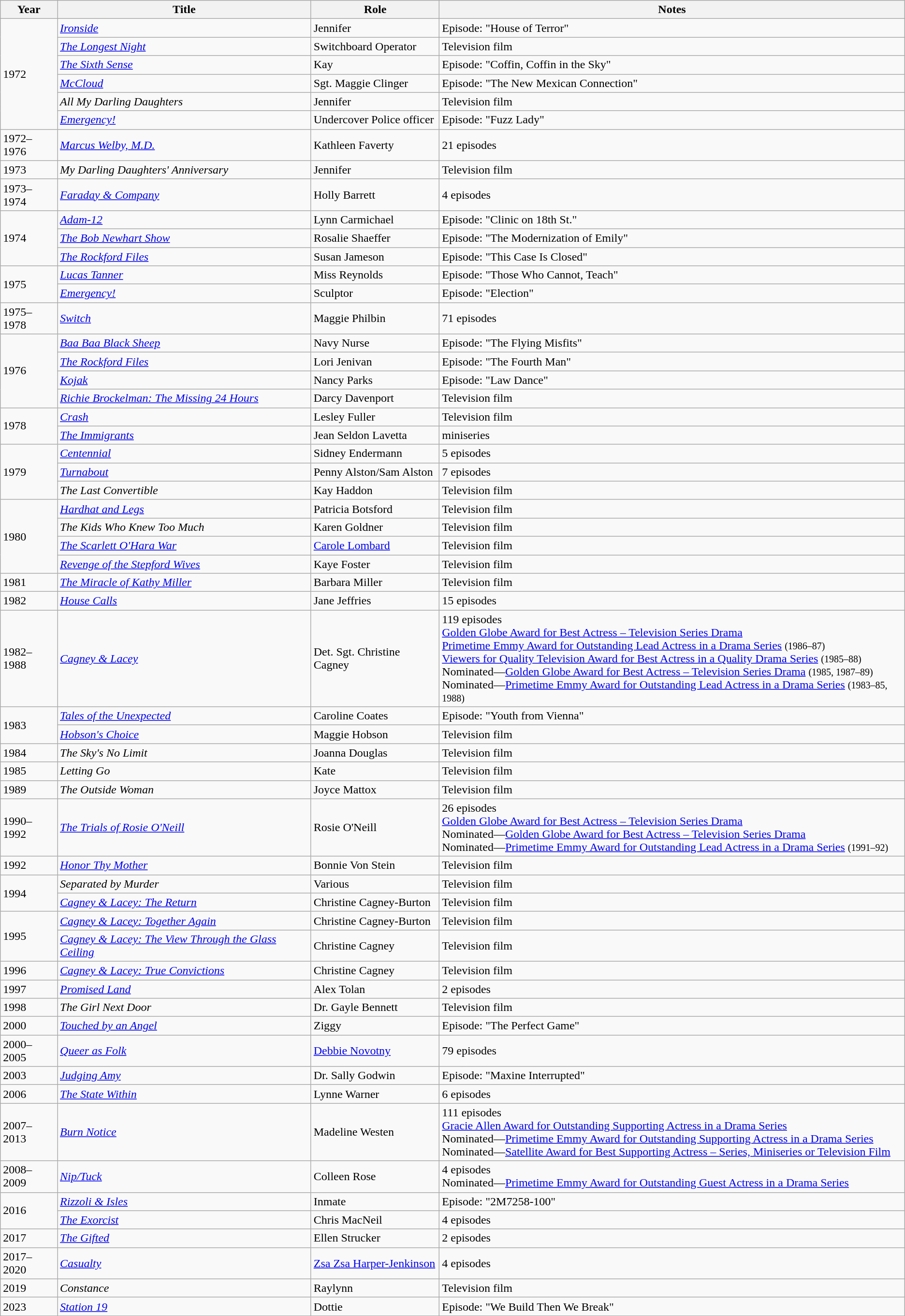<table class="wikitable sortable">
<tr>
<th>Year</th>
<th>Title</th>
<th>Role</th>
<th>Notes</th>
</tr>
<tr>
<td rowspan="6">1972</td>
<td><em><a href='#'>Ironside</a></em></td>
<td>Jennifer</td>
<td>Episode: "House of Terror"</td>
</tr>
<tr>
<td><em><a href='#'>The Longest Night</a></em></td>
<td>Switchboard Operator</td>
<td>Television film</td>
</tr>
<tr>
<td><em><a href='#'>The Sixth Sense</a></em></td>
<td>Kay</td>
<td>Episode: "Coffin, Coffin in the Sky"</td>
</tr>
<tr>
<td><em><a href='#'>McCloud</a></em></td>
<td>Sgt. Maggie Clinger</td>
<td>Episode: "The New Mexican Connection"</td>
</tr>
<tr>
<td><em>All My Darling Daughters</em></td>
<td>Jennifer</td>
<td>Television film</td>
</tr>
<tr>
<td><em><a href='#'>Emergency!</a></em></td>
<td>Undercover Police officer</td>
<td>Episode: "Fuzz Lady"</td>
</tr>
<tr>
<td>1972–1976</td>
<td><em><a href='#'>Marcus Welby, M.D.</a></em></td>
<td>Kathleen Faverty</td>
<td>21 episodes</td>
</tr>
<tr>
<td>1973</td>
<td><em>My Darling Daughters' Anniversary</em></td>
<td>Jennifer</td>
<td>Television film</td>
</tr>
<tr>
<td>1973–1974</td>
<td><em><a href='#'>Faraday & Company</a></em></td>
<td>Holly Barrett</td>
<td>4 episodes</td>
</tr>
<tr>
<td rowspan="3">1974</td>
<td><em><a href='#'>Adam-12</a></em></td>
<td>Lynn Carmichael</td>
<td>Episode: "Clinic on 18th St."</td>
</tr>
<tr>
<td><em><a href='#'>The Bob Newhart Show</a></em></td>
<td>Rosalie Shaeffer</td>
<td>Episode: "The Modernization of Emily"</td>
</tr>
<tr>
<td><em><a href='#'>The Rockford Files</a></em></td>
<td>Susan Jameson</td>
<td>Episode: "This Case Is Closed"</td>
</tr>
<tr>
<td rowspan="2">1975</td>
<td><em><a href='#'>Lucas Tanner</a></em></td>
<td>Miss Reynolds</td>
<td>Episode: "Those Who Cannot, Teach"</td>
</tr>
<tr>
<td><em><a href='#'>Emergency!</a></em></td>
<td>Sculptor</td>
<td>Episode: "Election"</td>
</tr>
<tr>
<td>1975–1978</td>
<td><em><a href='#'>Switch</a></em></td>
<td>Maggie Philbin</td>
<td>71 episodes</td>
</tr>
<tr>
<td rowspan="4">1976</td>
<td><em><a href='#'>Baa Baa Black Sheep</a></em></td>
<td>Navy Nurse</td>
<td>Episode: "The Flying Misfits"</td>
</tr>
<tr>
<td><em><a href='#'>The Rockford Files</a></em></td>
<td>Lori Jenivan</td>
<td>Episode: "The Fourth Man"</td>
</tr>
<tr>
<td><em><a href='#'>Kojak</a></em></td>
<td>Nancy Parks</td>
<td>Episode: "Law Dance"</td>
</tr>
<tr>
<td><em><a href='#'>Richie Brockelman: The Missing 24 Hours</a></em></td>
<td>Darcy Davenport</td>
<td>Television film</td>
</tr>
<tr>
<td rowspan="2">1978</td>
<td><em><a href='#'>Crash</a></em></td>
<td>Lesley Fuller</td>
<td>Television film</td>
</tr>
<tr>
<td><em><a href='#'>The Immigrants</a></em></td>
<td>Jean Seldon Lavetta</td>
<td>miniseries</td>
</tr>
<tr>
<td rowspan="3">1979</td>
<td><em><a href='#'>Centennial</a></em></td>
<td>Sidney Endermann</td>
<td>5 episodes</td>
</tr>
<tr>
<td><em><a href='#'>Turnabout</a></em></td>
<td>Penny Alston/Sam Alston</td>
<td>7 episodes</td>
</tr>
<tr>
<td><em>The Last Convertible</em></td>
<td>Kay Haddon</td>
<td>Television film</td>
</tr>
<tr>
<td rowspan="4">1980</td>
<td><em><a href='#'>Hardhat and Legs</a></em></td>
<td>Patricia Botsford</td>
<td>Television film</td>
</tr>
<tr>
<td><em>The Kids Who Knew Too Much</em></td>
<td>Karen Goldner</td>
<td>Television film</td>
</tr>
<tr>
<td><em><a href='#'>The Scarlett O'Hara War</a></em></td>
<td><a href='#'>Carole Lombard</a></td>
<td>Television film</td>
</tr>
<tr>
<td><em><a href='#'>Revenge of the Stepford Wives</a></em></td>
<td>Kaye Foster</td>
<td>Television film</td>
</tr>
<tr>
<td>1981</td>
<td><em><a href='#'>The Miracle of Kathy Miller</a></em></td>
<td>Barbara Miller</td>
<td>Television film</td>
</tr>
<tr>
<td>1982</td>
<td><em><a href='#'>House Calls</a></em></td>
<td>Jane Jeffries</td>
<td>15 episodes</td>
</tr>
<tr>
<td>1982–1988</td>
<td><em><a href='#'>Cagney & Lacey</a></em></td>
<td>Det. Sgt. Christine Cagney</td>
<td>119 episodes<br><a href='#'>Golden Globe Award for Best Actress – Television Series Drama</a><br><a href='#'>Primetime Emmy Award for Outstanding Lead Actress in a Drama Series</a> <small>(1986–87)</small><br><a href='#'>Viewers for Quality Television Award for Best Actress in a Quality Drama Series</a> <small>(1985–88)</small><br>Nominated—<a href='#'>Golden Globe Award for Best Actress – Television Series Drama</a> <small>(1985, 1987–89)</small><br>Nominated—<a href='#'>Primetime Emmy Award for Outstanding Lead Actress in a Drama Series</a> <small>(1983–85, 1988)</small></td>
</tr>
<tr>
<td rowspan="2">1983</td>
<td><em><a href='#'>Tales of the Unexpected</a></em></td>
<td>Caroline Coates</td>
<td>Episode: "Youth from Vienna"</td>
</tr>
<tr>
<td><em><a href='#'>Hobson's Choice</a></em></td>
<td>Maggie Hobson</td>
<td>Television film</td>
</tr>
<tr>
<td>1984</td>
<td><em>The Sky's No Limit</em></td>
<td>Joanna Douglas</td>
<td>Television film</td>
</tr>
<tr>
<td>1985</td>
<td><em>Letting Go</em></td>
<td>Kate</td>
<td>Television film</td>
</tr>
<tr>
<td>1989</td>
<td><em>The Outside Woman</em></td>
<td>Joyce Mattox</td>
<td>Television film</td>
</tr>
<tr>
<td>1990–1992</td>
<td><em><a href='#'>The Trials of Rosie O'Neill</a></em></td>
<td>Rosie O'Neill</td>
<td>26 episodes<br><a href='#'>Golden Globe Award for Best Actress – Television Series Drama</a><br>Nominated—<a href='#'>Golden Globe Award for Best Actress – Television Series Drama</a><br>Nominated—<a href='#'>Primetime Emmy Award for Outstanding Lead Actress in a Drama Series</a> <small>(1991–92)</small></td>
</tr>
<tr>
<td>1992</td>
<td><em><a href='#'>Honor Thy Mother</a></em></td>
<td>Bonnie Von Stein</td>
<td>Television film</td>
</tr>
<tr>
<td rowspan="2">1994</td>
<td><em>Separated by Murder</em></td>
<td>Various</td>
<td>Television film</td>
</tr>
<tr>
<td><em><a href='#'>Cagney & Lacey: The Return</a></em></td>
<td>Christine Cagney-Burton</td>
<td>Television film</td>
</tr>
<tr>
<td rowspan="2">1995</td>
<td><em><a href='#'>Cagney & Lacey: Together Again</a></em></td>
<td>Christine Cagney-Burton</td>
<td>Television film</td>
</tr>
<tr>
<td><em><a href='#'>Cagney & Lacey: The View Through the Glass Ceiling</a></em></td>
<td>Christine Cagney</td>
<td>Television film</td>
</tr>
<tr>
<td>1996</td>
<td><em><a href='#'>Cagney & Lacey: True Convictions</a></em></td>
<td>Christine Cagney</td>
<td>Television film</td>
</tr>
<tr>
<td>1997</td>
<td><em><a href='#'>Promised Land</a></em></td>
<td>Alex Tolan</td>
<td>2 episodes</td>
</tr>
<tr>
<td>1998</td>
<td><em>The Girl Next Door</em></td>
<td>Dr. Gayle Bennett</td>
<td>Television film</td>
</tr>
<tr>
<td>2000</td>
<td><em><a href='#'>Touched by an Angel</a></em></td>
<td>Ziggy</td>
<td>Episode: "The Perfect Game"</td>
</tr>
<tr>
<td>2000–2005</td>
<td><em><a href='#'>Queer as Folk</a></em></td>
<td><a href='#'>Debbie Novotny</a></td>
<td>79 episodes</td>
</tr>
<tr>
<td>2003</td>
<td><em><a href='#'>Judging Amy</a></em></td>
<td>Dr. Sally Godwin</td>
<td>Episode: "Maxine Interrupted"</td>
</tr>
<tr>
<td>2006</td>
<td><em><a href='#'>The State Within</a></em></td>
<td>Lynne Warner</td>
<td>6 episodes</td>
</tr>
<tr>
<td>2007–2013</td>
<td><em><a href='#'>Burn Notice</a></em></td>
<td>Madeline Westen</td>
<td>111 episodes<br><a href='#'>Gracie Allen Award for Outstanding Supporting Actress in a Drama Series</a><br>Nominated—<a href='#'>Primetime Emmy Award for Outstanding Supporting Actress in a Drama Series</a><br>Nominated—<a href='#'>Satellite Award for Best Supporting Actress – Series, Miniseries or Television Film</a></td>
</tr>
<tr>
<td>2008–2009</td>
<td><em><a href='#'>Nip/Tuck</a></em></td>
<td>Colleen Rose</td>
<td>4 episodes<br>Nominated—<a href='#'>Primetime Emmy Award for Outstanding Guest Actress in a Drama Series</a></td>
</tr>
<tr>
<td rowspan="2">2016</td>
<td><em><a href='#'>Rizzoli & Isles</a></em></td>
<td>Inmate</td>
<td>Episode: "2M7258-100"</td>
</tr>
<tr>
<td><em><a href='#'>The Exorcist</a></em></td>
<td>Chris MacNeil</td>
<td>4 episodes</td>
</tr>
<tr>
<td>2017</td>
<td><em><a href='#'>The Gifted</a></em></td>
<td>Ellen Strucker</td>
<td>2 episodes</td>
</tr>
<tr>
<td>2017–2020</td>
<td><em><a href='#'>Casualty</a></em></td>
<td><a href='#'>Zsa Zsa Harper-Jenkinson</a></td>
<td>4 episodes</td>
</tr>
<tr>
<td>2019</td>
<td><em>Constance</em></td>
<td>Raylynn</td>
<td>Television film</td>
</tr>
<tr>
<td>2023</td>
<td><em><a href='#'>Station 19</a></em></td>
<td>Dottie</td>
<td>Episode: "We Build Then We Break"</td>
</tr>
</table>
